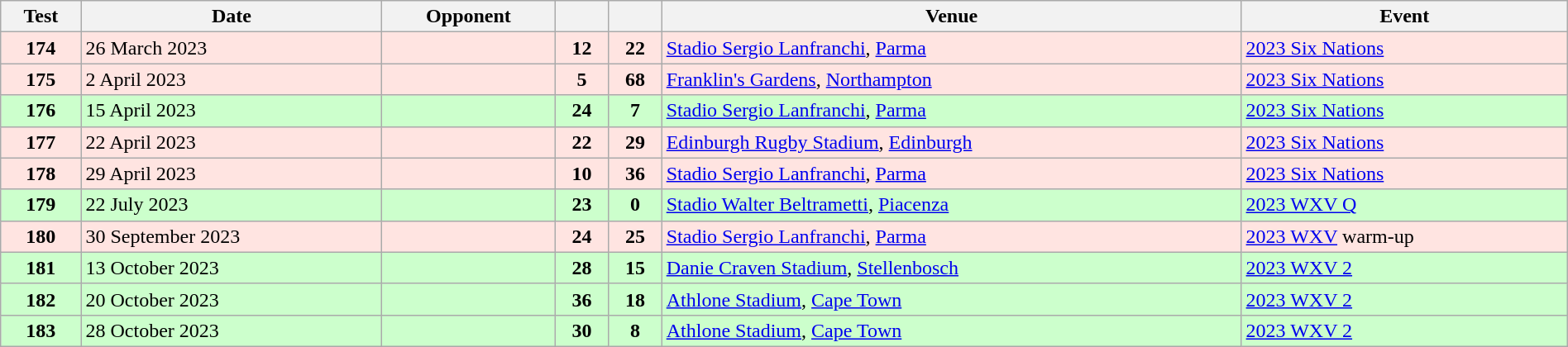<table class="wikitable sortable" style="width:100%">
<tr>
<th>Test</th>
<th>Date</th>
<th>Opponent</th>
<th></th>
<th></th>
<th>Venue</th>
<th>Event</th>
</tr>
<tr bgcolor="FFE4E1">
<td align="center"><strong>174</strong></td>
<td>26 March 2023</td>
<td></td>
<td align="center"><strong>12</strong></td>
<td align="center"><strong>22</strong></td>
<td><a href='#'>Stadio Sergio Lanfranchi</a>, <a href='#'>Parma</a></td>
<td><a href='#'>2023 Six Nations</a></td>
</tr>
<tr bgcolor="FFE4E1">
<td align="center"><strong>175</strong></td>
<td>2 April 2023</td>
<td></td>
<td align="center"><strong>5</strong></td>
<td align="center"><strong>68</strong></td>
<td><a href='#'>Franklin's Gardens</a>, <a href='#'>Northampton</a></td>
<td><a href='#'>2023 Six Nations</a></td>
</tr>
<tr bgcolor="CCFFCC">
<td align="center"><strong>176</strong></td>
<td>15 April 2023</td>
<td></td>
<td align="center"><strong>24</strong></td>
<td align="center"><strong>7</strong></td>
<td><a href='#'>Stadio Sergio Lanfranchi</a>, <a href='#'>Parma</a></td>
<td><a href='#'>2023 Six Nations</a></td>
</tr>
<tr bgcolor="FFE4E1">
<td align="center"><strong>177</strong></td>
<td>22 April 2023</td>
<td></td>
<td align="center"><strong>22</strong></td>
<td align="center"><strong>29</strong></td>
<td><a href='#'>Edinburgh Rugby Stadium</a>, <a href='#'>Edinburgh</a></td>
<td><a href='#'>2023 Six Nations</a></td>
</tr>
<tr bgcolor="FFE4E1">
<td align="center"><strong>178</strong></td>
<td>29 April 2023</td>
<td></td>
<td align="center"><strong>10</strong></td>
<td align="center"><strong>36</strong></td>
<td><a href='#'>Stadio Sergio Lanfranchi</a>, <a href='#'>Parma</a></td>
<td><a href='#'>2023 Six Nations</a></td>
</tr>
<tr bgcolor="CCFFCC">
<td align="center"><strong>179</strong></td>
<td>22 July 2023</td>
<td></td>
<td align="center"><strong>23</strong></td>
<td align="center"><strong>0</strong></td>
<td><a href='#'>Stadio Walter Beltrametti</a>, <a href='#'>Piacenza</a></td>
<td><a href='#'>2023 WXV Q</a></td>
</tr>
<tr bgcolor="FFE4E1">
<td align="center"><strong>180</strong></td>
<td>30 September 2023</td>
<td></td>
<td align="center"><strong>24</strong></td>
<td align="center"><strong>25</strong></td>
<td><a href='#'>Stadio Sergio Lanfranchi</a>, <a href='#'>Parma</a></td>
<td><a href='#'>2023 WXV</a> warm-up</td>
</tr>
<tr bgcolor="CCFFCC">
<td align="center"><strong>181</strong></td>
<td>13 October 2023</td>
<td></td>
<td align="center"><strong>28</strong></td>
<td align="center"><strong>15</strong></td>
<td><a href='#'>Danie Craven Stadium</a>, <a href='#'>Stellenbosch</a></td>
<td><a href='#'>2023 WXV 2</a></td>
</tr>
<tr bgcolor="CCFFCC">
<td align="center"><strong>182</strong></td>
<td>20 October 2023</td>
<td></td>
<td align="center"><strong>36</strong></td>
<td align="center"><strong>18</strong></td>
<td><a href='#'>Athlone Stadium</a>, <a href='#'>Cape Town</a></td>
<td><a href='#'>2023 WXV 2</a></td>
</tr>
<tr bgcolor="CCFFCC">
<td align="center"><strong>183</strong></td>
<td>28 October 2023</td>
<td></td>
<td align="center"><strong>30</strong></td>
<td align="center"><strong>8</strong></td>
<td><a href='#'>Athlone Stadium</a>, <a href='#'>Cape Town</a></td>
<td><a href='#'>2023 WXV 2</a></td>
</tr>
</table>
